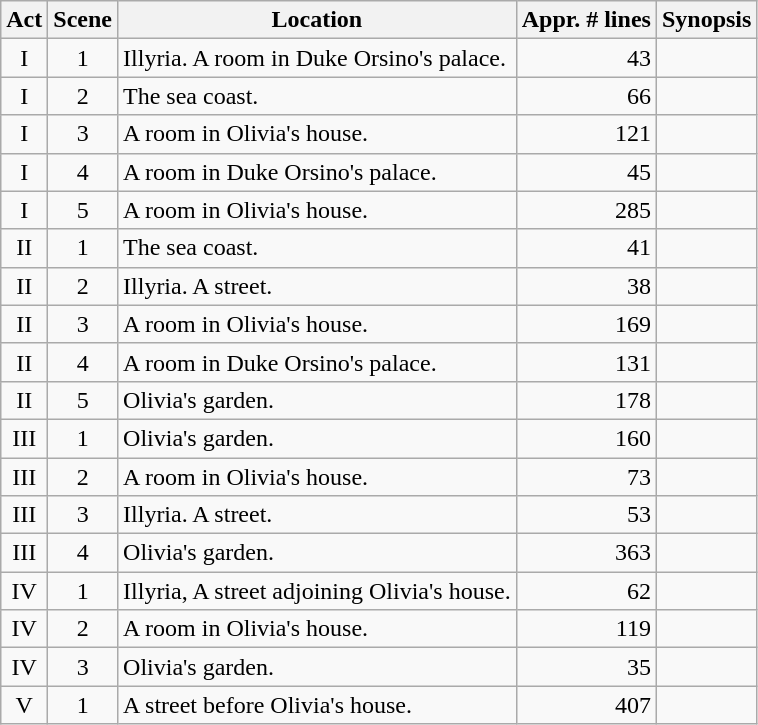<table class="wikitable">
<tr>
<th>Act</th>
<th data-sort-type="number">Scene</th>
<th>Location</th>
<th data-sort-type="number">Appr. # lines</th>
<th>Synopsis</th>
</tr>
<tr>
<td style="text-align:center;">I</td>
<td style="text-align:center;">1</td>
<td>Illyria. A room in Duke Orsino's palace.</td>
<td style="text-align:right;">43</td>
<td></td>
</tr>
<tr>
<td style="text-align:center;">I</td>
<td style="text-align:center;">2</td>
<td>The sea coast.</td>
<td style="text-align:right;">66</td>
<td></td>
</tr>
<tr>
<td style="text-align:center;">I</td>
<td style="text-align:center;">3</td>
<td>A room in Olivia's house.</td>
<td style="text-align:right;">121</td>
<td></td>
</tr>
<tr>
<td style="text-align:center;">I</td>
<td style="text-align:center;">4</td>
<td>A room in Duke Orsino's palace.</td>
<td style="text-align:right;">45</td>
<td></td>
</tr>
<tr>
<td style="text-align:center;">I</td>
<td style="text-align:center;">5</td>
<td>A room in Olivia's house.</td>
<td style="text-align:right;">285</td>
<td></td>
</tr>
<tr>
<td style="text-align:center;">II</td>
<td style="text-align:center;">1</td>
<td>The sea coast.</td>
<td style="text-align:right;">41</td>
<td></td>
</tr>
<tr>
<td style="text-align:center;">II</td>
<td style="text-align:center;">2</td>
<td>Illyria. A street.</td>
<td style="text-align:right;">38</td>
<td></td>
</tr>
<tr>
<td style="text-align:center;">II</td>
<td style="text-align:center;">3</td>
<td>A room in Olivia's house.</td>
<td style="text-align:right;">169</td>
<td></td>
</tr>
<tr>
<td style="text-align:center;">II</td>
<td style="text-align:center;">4</td>
<td>A room in Duke Orsino's palace.</td>
<td style="text-align:right;">131</td>
<td></td>
</tr>
<tr>
<td style="text-align:center;">II</td>
<td style="text-align:center;">5</td>
<td>Olivia's garden.</td>
<td style="text-align:right;">178</td>
<td></td>
</tr>
<tr>
<td style="text-align:center;">III</td>
<td style="text-align:center;">1</td>
<td>Olivia's garden.</td>
<td style="text-align:right;">160</td>
<td></td>
</tr>
<tr>
<td style="text-align:center;">III</td>
<td style="text-align:center;">2</td>
<td>A room in Olivia's house.</td>
<td style="text-align:right;">73</td>
<td></td>
</tr>
<tr>
<td style="text-align:center;">III</td>
<td style="text-align:center;">3</td>
<td>Illyria. A street.</td>
<td style="text-align:right;">53</td>
<td></td>
</tr>
<tr>
<td style="text-align:center;">III</td>
<td style="text-align:center;">4</td>
<td>Olivia's garden.</td>
<td style="text-align:right;">363</td>
<td></td>
</tr>
<tr>
<td style="text-align:center;">IV</td>
<td style="text-align:center;">1</td>
<td>Illyria, A street adjoining Olivia's house.</td>
<td style="text-align:right;">62</td>
<td></td>
</tr>
<tr>
<td style="text-align:center;">IV</td>
<td style="text-align:center;">2</td>
<td>A room in Olivia's house.</td>
<td style="text-align:right;">119</td>
<td></td>
</tr>
<tr>
<td style="text-align:center;">IV</td>
<td style="text-align:center;">3</td>
<td>Olivia's garden.</td>
<td style="text-align:right;">35</td>
<td></td>
</tr>
<tr>
<td style="text-align:center;">V</td>
<td style="text-align:center;">1</td>
<td>A street before Olivia's house.</td>
<td style="text-align:right;">407</td>
<td></td>
</tr>
</table>
